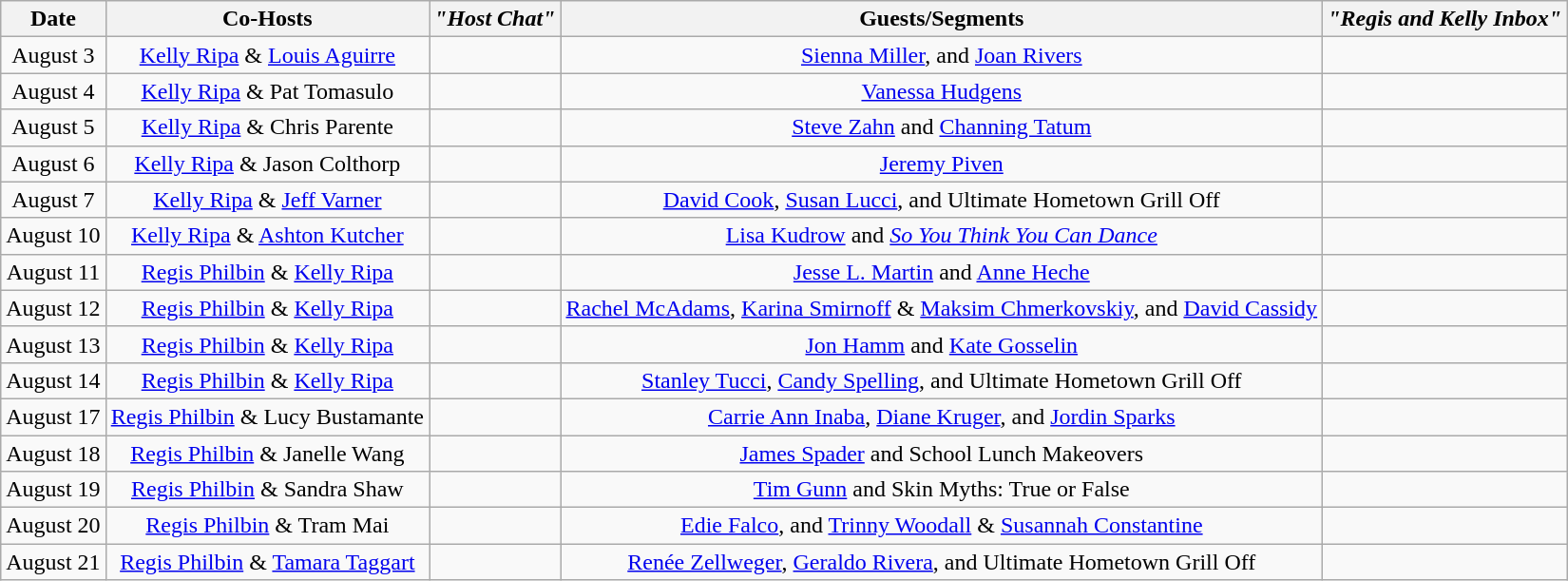<table class="wikitable sortable" style="text-align:center;">
<tr>
<th>Date</th>
<th>Co-Hosts</th>
<th><em>"Host Chat"</em></th>
<th>Guests/Segments</th>
<th><em>"Regis and Kelly Inbox"</em></th>
</tr>
<tr>
<td>August 3</td>
<td><a href='#'>Kelly Ripa</a> & <a href='#'>Louis Aguirre</a></td>
<td></td>
<td><a href='#'>Sienna Miller</a>, and <a href='#'>Joan Rivers</a></td>
<td></td>
</tr>
<tr>
<td>August 4</td>
<td><a href='#'>Kelly Ripa</a> & Pat Tomasulo</td>
<td></td>
<td><a href='#'>Vanessa Hudgens</a></td>
<td></td>
</tr>
<tr>
<td>August 5</td>
<td><a href='#'>Kelly Ripa</a> & Chris Parente</td>
<td></td>
<td><a href='#'>Steve Zahn</a> and <a href='#'>Channing Tatum</a></td>
<td></td>
</tr>
<tr>
<td>August 6</td>
<td><a href='#'>Kelly Ripa</a> & Jason Colthorp</td>
<td></td>
<td><a href='#'>Jeremy Piven</a></td>
<td></td>
</tr>
<tr>
<td>August 7</td>
<td><a href='#'>Kelly Ripa</a> & <a href='#'>Jeff Varner</a></td>
<td></td>
<td><a href='#'>David Cook</a>, <a href='#'>Susan Lucci</a>, and Ultimate Hometown Grill Off</td>
<td></td>
</tr>
<tr>
<td>August 10</td>
<td><a href='#'>Kelly Ripa</a> & <a href='#'>Ashton Kutcher</a></td>
<td></td>
<td><a href='#'>Lisa Kudrow</a> and <em><a href='#'>So You Think You Can Dance</a></em></td>
<td></td>
</tr>
<tr>
<td>August 11</td>
<td><a href='#'>Regis Philbin</a> & <a href='#'>Kelly Ripa</a></td>
<td></td>
<td><a href='#'>Jesse L. Martin</a> and <a href='#'>Anne Heche</a></td>
<td></td>
</tr>
<tr>
<td>August 12</td>
<td><a href='#'>Regis Philbin</a> & <a href='#'>Kelly Ripa</a></td>
<td></td>
<td><a href='#'>Rachel McAdams</a>, <a href='#'>Karina Smirnoff</a> & <a href='#'>Maksim Chmerkovskiy</a>, and <a href='#'>David Cassidy</a></td>
<td></td>
</tr>
<tr>
<td>August 13</td>
<td><a href='#'>Regis Philbin</a> & <a href='#'>Kelly Ripa</a></td>
<td></td>
<td><a href='#'>Jon Hamm</a> and <a href='#'>Kate Gosselin</a></td>
<td></td>
</tr>
<tr>
<td>August 14</td>
<td><a href='#'>Regis Philbin</a> & <a href='#'>Kelly Ripa</a></td>
<td></td>
<td><a href='#'>Stanley Tucci</a>, <a href='#'>Candy Spelling</a>, and Ultimate Hometown Grill Off</td>
<td></td>
</tr>
<tr>
<td>August 17</td>
<td><a href='#'>Regis Philbin</a> & Lucy Bustamante</td>
<td></td>
<td><a href='#'>Carrie Ann Inaba</a>, <a href='#'>Diane Kruger</a>, and <a href='#'>Jordin Sparks</a></td>
<td></td>
</tr>
<tr>
<td>August 18</td>
<td><a href='#'>Regis Philbin</a> & Janelle Wang</td>
<td></td>
<td><a href='#'>James Spader</a> and School Lunch Makeovers</td>
<td></td>
</tr>
<tr>
<td>August 19</td>
<td><a href='#'>Regis Philbin</a> & Sandra Shaw</td>
<td></td>
<td><a href='#'>Tim Gunn</a> and Skin Myths: True or False</td>
<td></td>
</tr>
<tr>
<td>August 20</td>
<td><a href='#'>Regis Philbin</a> & Tram Mai</td>
<td></td>
<td><a href='#'>Edie Falco</a>, and <a href='#'>Trinny Woodall</a> & <a href='#'>Susannah Constantine</a></td>
<td></td>
</tr>
<tr>
<td>August 21</td>
<td><a href='#'>Regis Philbin</a> & <a href='#'>Tamara Taggart</a></td>
<td></td>
<td><a href='#'>Renée Zellweger</a>, <a href='#'>Geraldo Rivera</a>, and Ultimate Hometown Grill Off</td>
<td></td>
</tr>
</table>
